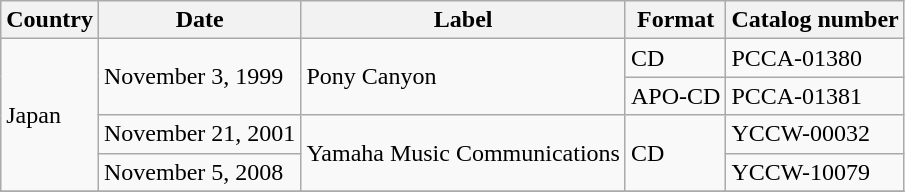<table class="wikitable">
<tr>
<th>Country</th>
<th>Date</th>
<th>Label</th>
<th>Format</th>
<th>Catalog number</th>
</tr>
<tr>
<td rowspan="4">Japan</td>
<td rowspan="2">November 3, 1999</td>
<td rowspan="2">Pony Canyon</td>
<td>CD</td>
<td>PCCA-01380</td>
</tr>
<tr>
<td>APO-CD</td>
<td>PCCA-01381</td>
</tr>
<tr>
<td>November 21, 2001</td>
<td rowspan="2">Yamaha Music Communications</td>
<td rowspan="2">CD</td>
<td>YCCW-00032</td>
</tr>
<tr>
<td>November 5, 2008</td>
<td>YCCW-10079</td>
</tr>
<tr>
</tr>
</table>
